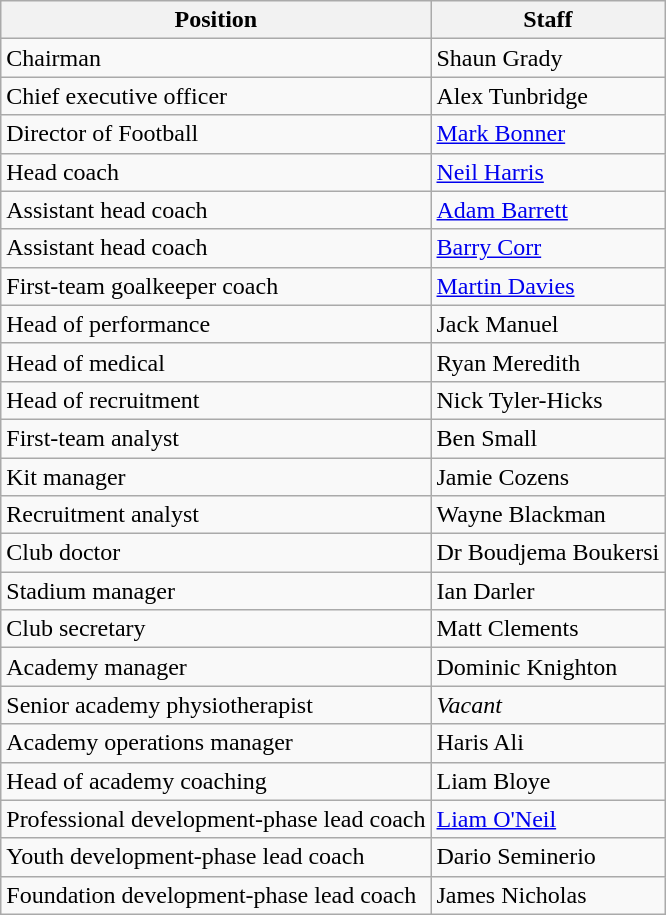<table class="wikitable">
<tr>
<th>Position</th>
<th>Staff</th>
</tr>
<tr>
<td>Chairman</td>
<td>Shaun Grady</td>
</tr>
<tr>
<td>Chief executive officer</td>
<td>Alex Tunbridge</td>
</tr>
<tr>
<td>Director of Football</td>
<td><a href='#'>Mark Bonner</a></td>
</tr>
<tr>
<td>Head coach</td>
<td><a href='#'>Neil Harris</a></td>
</tr>
<tr>
<td>Assistant head coach</td>
<td><a href='#'>Adam Barrett</a></td>
</tr>
<tr>
<td>Assistant head coach</td>
<td><a href='#'>Barry Corr</a></td>
</tr>
<tr>
<td>First-team goalkeeper coach</td>
<td><a href='#'>Martin Davies</a></td>
</tr>
<tr>
<td>Head of performance</td>
<td>Jack Manuel</td>
</tr>
<tr>
<td>Head of medical</td>
<td>Ryan Meredith</td>
</tr>
<tr>
<td>Head of recruitment</td>
<td>Nick Tyler-Hicks</td>
</tr>
<tr>
<td>First-team analyst</td>
<td>Ben Small</td>
</tr>
<tr>
<td>Kit manager</td>
<td>Jamie Cozens</td>
</tr>
<tr>
<td>Recruitment analyst</td>
<td>Wayne Blackman</td>
</tr>
<tr>
<td>Club doctor</td>
<td>Dr Boudjema Boukersi</td>
</tr>
<tr>
<td>Stadium manager</td>
<td>Ian Darler</td>
</tr>
<tr>
<td>Club secretary</td>
<td>Matt Clements</td>
</tr>
<tr>
<td>Academy manager</td>
<td>Dominic Knighton</td>
</tr>
<tr>
<td>Senior academy physiotherapist</td>
<td><em>Vacant</em></td>
</tr>
<tr>
<td>Academy operations manager</td>
<td>Haris Ali</td>
</tr>
<tr>
<td>Head of academy coaching</td>
<td>Liam Bloye</td>
</tr>
<tr>
<td>Professional development-phase lead coach</td>
<td><a href='#'>Liam O'Neil</a></td>
</tr>
<tr>
<td>Youth development-phase lead coach</td>
<td>Dario Seminerio</td>
</tr>
<tr>
<td>Foundation development-phase lead coach</td>
<td>James Nicholas</td>
</tr>
</table>
